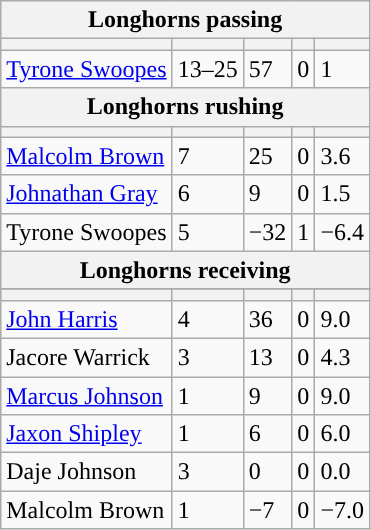<table class="wikitable plainrowheaders">
<tr>
<th colspan="6">Longhorns passing</th>
</tr>
<tr>
<th scope="col"></th>
<th scope="col"></th>
<th scope="col"></th>
<th scope="col"></th>
<th scope="col"></th>
</tr>
<tr>
<td><a href='#'>Tyrone Swoopes</a></td>
<td>13–25</td>
<td>57</td>
<td>0</td>
<td>1</td>
</tr>
<tr>
<th colspan="6">Longhorns rushing</th>
</tr>
<tr>
<th scope="col"></th>
<th scope="col"></th>
<th scope="col"></th>
<th scope="col"></th>
<th scope="col"></th>
</tr>
<tr>
<td><a href='#'>Malcolm Brown</a></td>
<td>7</td>
<td>25</td>
<td>0</td>
<td>3.6</td>
</tr>
<tr>
<td><a href='#'>Johnathan Gray</a></td>
<td>6</td>
<td>9</td>
<td>0</td>
<td>1.5</td>
</tr>
<tr>
<td>Tyrone Swoopes</td>
<td>5</td>
<td>−32</td>
<td>1</td>
<td>−6.4</td>
</tr>
<tr>
<th colspan="6">Longhorns receiving</th>
</tr>
<tr>
</tr>
<tr>
<th scope="col"></th>
<th scope="col"></th>
<th scope="col"></th>
<th scope="col"></th>
<th scope="col"></th>
</tr>
<tr>
<td><a href='#'>John Harris</a></td>
<td>4</td>
<td>36</td>
<td>0</td>
<td>9.0</td>
</tr>
<tr>
<td>Jacore Warrick</td>
<td>3</td>
<td>13</td>
<td>0</td>
<td>4.3</td>
</tr>
<tr>
<td><a href='#'>Marcus Johnson</a></td>
<td>1</td>
<td>9</td>
<td>0</td>
<td>9.0</td>
</tr>
<tr>
<td><a href='#'>Jaxon Shipley</a></td>
<td>1</td>
<td>6</td>
<td>0</td>
<td>6.0</td>
</tr>
<tr>
<td>Daje Johnson</td>
<td>3</td>
<td>0</td>
<td>0</td>
<td>0.0</td>
</tr>
<tr>
<td>Malcolm Brown</td>
<td>1</td>
<td>−7</td>
<td>0</td>
<td>−7.0</td>
</tr>
</table>
